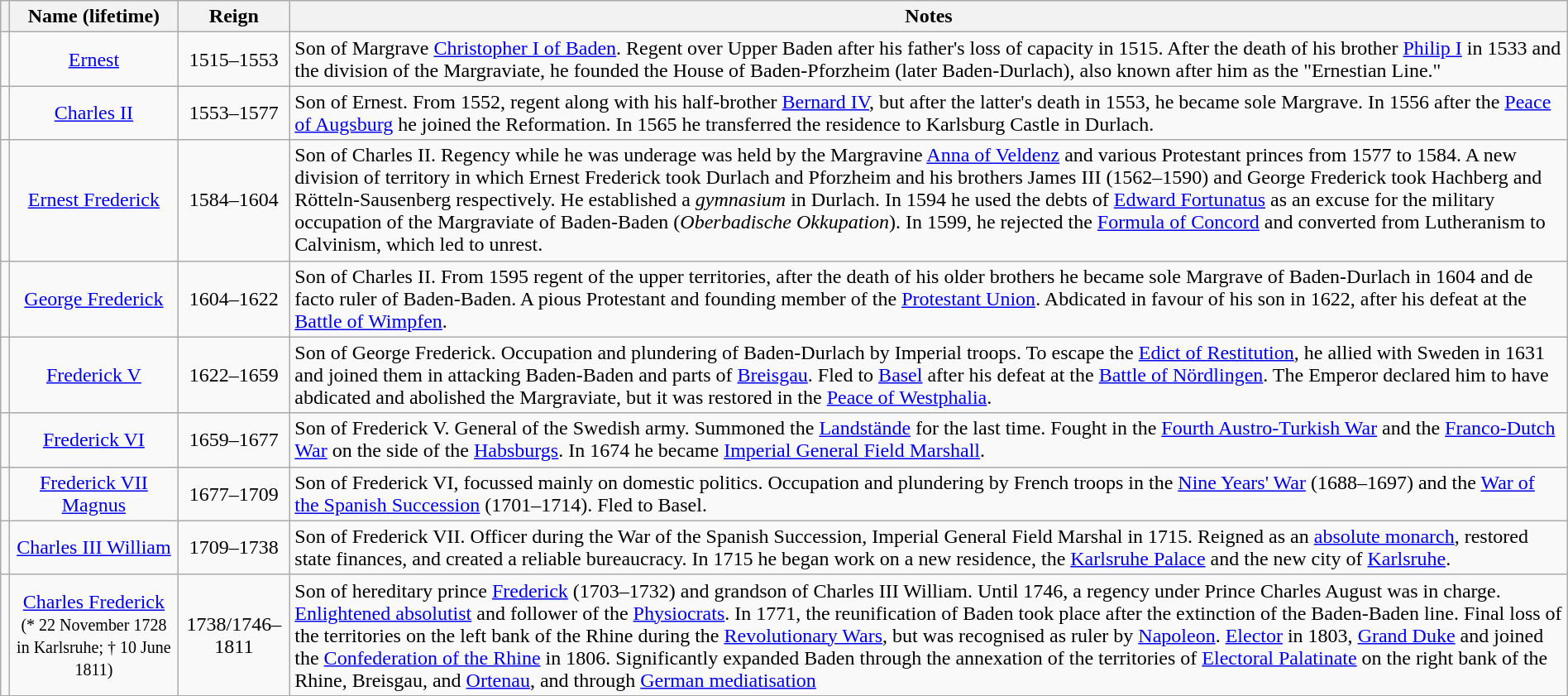<table class="wikitable" style="text-align:center; width:100%;">
<tr class="hintergrundfarbe8">
<th></th>
<th>Name (lifetime)</th>
<th>Reign</th>
<th>Notes</th>
</tr>
<tr>
<td></td>
<td><a href='#'>Ernest</a></td>
<td>1515–1553</td>
<td style="text-align:left">Son of Margrave <a href='#'>Christopher I of Baden</a>. Regent over Upper Baden after his father's loss of capacity in 1515. After the death of his brother <a href='#'>Philip I</a> in 1533 and the division of the Margraviate, he founded the House of Baden-Pforzheim (later Baden-Durlach), also known after him as the "Ernestian Line."</td>
</tr>
<tr>
<td></td>
<td><a href='#'>Charles II</a></td>
<td>1553–1577</td>
<td style="text-align:left">Son of Ernest. From 1552, regent along with his half-brother <a href='#'>Bernard IV</a>, but after the latter's death in 1553, he became sole Margrave. In 1556 after the <a href='#'>Peace of Augsburg</a> he joined the Reformation. In 1565 he transferred the residence to Karlsburg Castle in Durlach.</td>
</tr>
<tr>
<td></td>
<td><a href='#'>Ernest Frederick</a></td>
<td>1584–1604</td>
<td style="text-align:left">Son of Charles II. Regency while he was underage was held by the Margravine <a href='#'>Anna of Veldenz</a> and various Protestant princes from 1577 to 1584. A new division of territory in which Ernest Frederick took Durlach and Pforzheim and his brothers James III (1562–1590) and George Frederick took Hachberg and Rötteln-Sausenberg respectively. He established a <em>gymnasium</em> in Durlach. In 1594 he used the debts of <a href='#'>Edward Fortunatus</a> as an excuse for the military occupation of the Margraviate of Baden-Baden (<em>Oberbadische Okkupation</em>). In 1599, he rejected the <a href='#'>Formula of Concord</a> and converted from Lutheranism to Calvinism, which led to unrest.</td>
</tr>
<tr>
<td></td>
<td><a href='#'>George Frederick</a></td>
<td>1604–1622</td>
<td style="text-align:left">Son of Charles II. From 1595 regent of the upper territories, after the death of his older brothers he became sole Margrave of Baden-Durlach in 1604 and de facto ruler of Baden-Baden. A pious Protestant and founding member of the <a href='#'>Protestant Union</a>. Abdicated in favour of his son in 1622, after his defeat at the <a href='#'>Battle of Wimpfen</a>.</td>
</tr>
<tr>
<td></td>
<td><a href='#'>Frederick V</a></td>
<td>1622–1659</td>
<td style="text-align:left">Son of George Frederick. Occupation and plundering of Baden-Durlach by Imperial troops. To escape the <a href='#'>Edict of Restitution</a>, he allied with Sweden in 1631 and joined them in attacking Baden-Baden and parts of <a href='#'>Breisgau</a>. Fled to <a href='#'>Basel</a> after his defeat at the <a href='#'>Battle of Nördlingen</a>. The Emperor declared him to have abdicated and abolished the Margraviate, but it was restored in the <a href='#'>Peace of Westphalia</a>.</td>
</tr>
<tr>
<td></td>
<td><a href='#'>Frederick VI</a></td>
<td>1659–1677</td>
<td style="text-align:left">Son of Frederick V. General of the Swedish army. Summoned the <a href='#'>Landstände</a> for the last time. Fought in the <a href='#'>Fourth Austro-Turkish War</a> and the <a href='#'>Franco-Dutch War</a> on the side of the <a href='#'>Habsburgs</a>. In 1674 he became <a href='#'>Imperial General Field Marshall</a>.</td>
</tr>
<tr>
<td></td>
<td><a href='#'>Frederick VII Magnus</a></td>
<td>1677–1709</td>
<td style="text-align:left">Son of Frederick VI, focussed mainly on domestic politics. Occupation and plundering by French troops in the <a href='#'>Nine Years' War</a> (1688–1697) and the <a href='#'>War of the Spanish Succession</a> (1701–1714). Fled to Basel.</td>
</tr>
<tr>
<td></td>
<td><a href='#'>Charles III William</a></td>
<td>1709–1738</td>
<td style="text-align:left">Son of Frederick VII. Officer during the War of the Spanish Succession, Imperial General Field Marshal in 1715. Reigned as an <a href='#'>absolute monarch</a>, restored state finances, and created a reliable bureaucracy. In 1715 he began work on a new residence, the <a href='#'>Karlsruhe Palace</a> and the new city of <a href='#'>Karlsruhe</a>.</td>
</tr>
<tr>
<td></td>
<td><a href='#'>Charles Frederick</a><br><small>(* 22 November 1728 in Karlsruhe; † 10 June 1811)</small></td>
<td>1738/1746–1811</td>
<td style="text-align:left">Son of hereditary prince <a href='#'>Frederick</a> (1703–1732) and grandson of Charles III William. Until 1746, a regency under Prince Charles August was in charge. <a href='#'>Enlightened absolutist</a> and follower of the <a href='#'>Physiocrats</a>. In 1771, the reunification of Baden took place after the extinction of the Baden-Baden line. Final loss of the territories on the left bank of the Rhine during the <a href='#'>Revolutionary Wars</a>, but was recognised as ruler by <a href='#'>Napoleon</a>. <a href='#'>Elector</a> in 1803, <a href='#'>Grand Duke</a> and joined the <a href='#'>Confederation of the Rhine</a> in 1806. Significantly expanded Baden through the annexation of the territories of <a href='#'>Electoral Palatinate</a> on the right bank of the Rhine, Breisgau, and <a href='#'>Ortenau</a>, and through <a href='#'>German mediatisation</a></td>
</tr>
</table>
